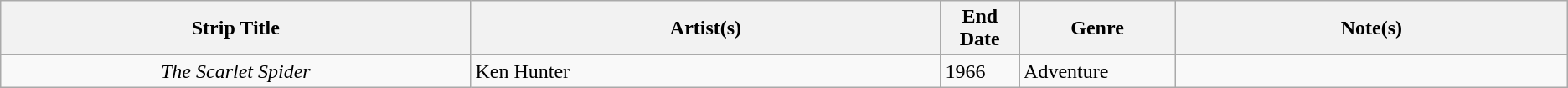<table class="wikitable sortable">
<tr>
<th width=30%>Strip Title</th>
<th width=30%>Artist(s)</th>
<th width=5%>End Date</th>
<th width=10%>Genre</th>
<th width=25%>Note(s)</th>
</tr>
<tr>
<td align=center><em>The Scarlet Spider</em></td>
<td>Ken Hunter</td>
<td>1966</td>
<td>Adventure</td>
<td></td>
</tr>
</table>
